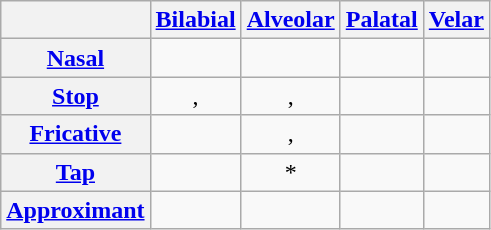<table class="wikitable" style=text-align:center>
<tr>
<th></th>
<th><a href='#'>Bilabial</a></th>
<th><a href='#'>Alveolar</a></th>
<th><a href='#'>Palatal</a></th>
<th><a href='#'>Velar</a></th>
</tr>
<tr>
<th><a href='#'>Nasal</a></th>
<td></td>
<td></td>
<td></td>
<td></td>
</tr>
<tr>
<th><a href='#'>Stop</a></th>
<td>, </td>
<td>, </td>
<td></td>
<td></td>
</tr>
<tr>
<th><a href='#'>Fricative</a></th>
<td></td>
<td>, </td>
<td></td>
<td></td>
</tr>
<tr>
<th><a href='#'>Tap</a></th>
<td></td>
<td>* </td>
<td></td>
<td></td>
</tr>
<tr>
<th><a href='#'>Approximant</a></th>
<td></td>
<td></td>
<td></td>
<td></td>
</tr>
</table>
